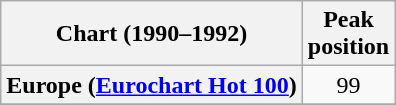<table class="wikitable sortable plainrowheaders" style="text-align:center">
<tr>
<th>Chart (1990–1992)</th>
<th>Peak<br>position</th>
</tr>
<tr>
<th scope="row">Europe (<a href='#'>Eurochart Hot 100</a>)</th>
<td>99</td>
</tr>
<tr>
</tr>
<tr>
</tr>
<tr>
</tr>
<tr>
</tr>
<tr>
</tr>
<tr>
</tr>
<tr>
</tr>
<tr>
</tr>
</table>
